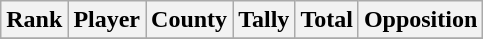<table class="wikitable">
<tr>
<th>Rank</th>
<th>Player</th>
<th>County</th>
<th>Tally</th>
<th>Total</th>
<th>Opposition</th>
</tr>
<tr>
</tr>
</table>
